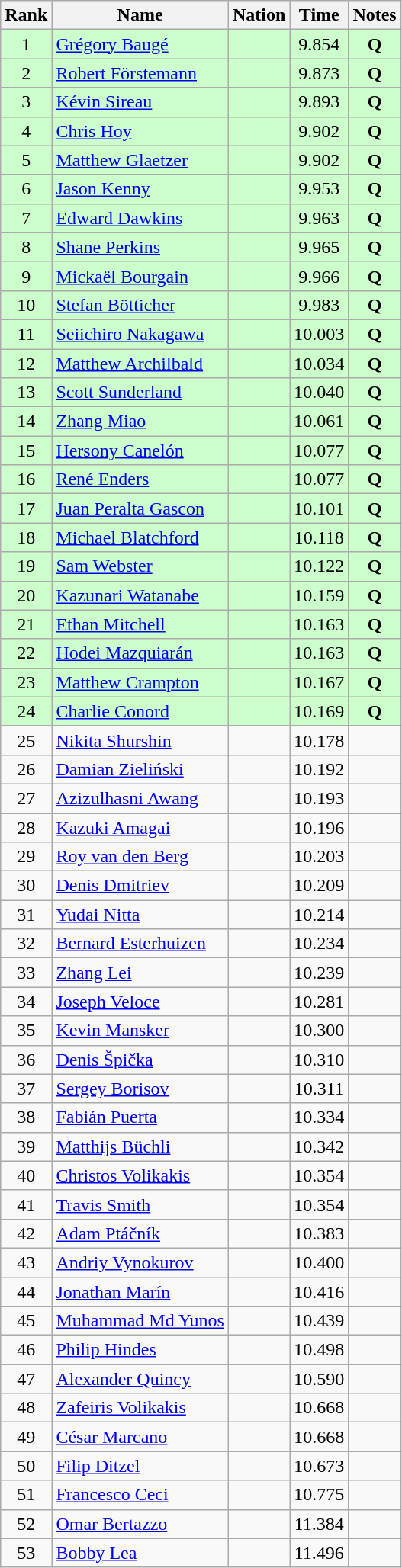<table class="wikitable sortable" style="text-align:center">
<tr>
<th>Rank</th>
<th>Name</th>
<th>Nation</th>
<th>Time</th>
<th>Notes</th>
</tr>
<tr bgcolor=ccffcc>
<td>1</td>
<td align=left><a href='#'>Grégory Baugé</a></td>
<td align=left></td>
<td>9.854</td>
<td><strong>Q</strong></td>
</tr>
<tr bgcolor=ccffcc>
<td>2</td>
<td align=left><a href='#'>Robert Förstemann</a></td>
<td align=left></td>
<td>9.873</td>
<td><strong>Q</strong></td>
</tr>
<tr bgcolor=ccffcc>
<td>3</td>
<td align=left><a href='#'>Kévin Sireau</a></td>
<td align=left></td>
<td>9.893</td>
<td><strong>Q</strong></td>
</tr>
<tr bgcolor=ccffcc>
<td>4</td>
<td align=left><a href='#'>Chris Hoy</a></td>
<td align=left></td>
<td>9.902</td>
<td><strong>Q</strong></td>
</tr>
<tr bgcolor=ccffcc>
<td>5</td>
<td align=left><a href='#'>Matthew Glaetzer</a></td>
<td align=left></td>
<td>9.902</td>
<td><strong>Q</strong></td>
</tr>
<tr bgcolor=ccffcc>
<td>6</td>
<td align=left><a href='#'>Jason Kenny</a></td>
<td align=left></td>
<td>9.953</td>
<td><strong>Q</strong></td>
</tr>
<tr bgcolor=ccffcc>
<td>7</td>
<td align=left><a href='#'>Edward Dawkins</a></td>
<td align=left></td>
<td>9.963</td>
<td><strong>Q</strong></td>
</tr>
<tr bgcolor=ccffcc>
<td>8</td>
<td align=left><a href='#'>Shane Perkins</a></td>
<td align=left></td>
<td>9.965</td>
<td><strong>Q</strong></td>
</tr>
<tr bgcolor=ccffcc>
<td>9</td>
<td align=left><a href='#'>Mickaël Bourgain</a></td>
<td align=left></td>
<td>9.966</td>
<td><strong>Q</strong></td>
</tr>
<tr bgcolor=ccffcc>
<td>10</td>
<td align=left><a href='#'>Stefan Bötticher</a></td>
<td align=left></td>
<td>9.983</td>
<td><strong>Q</strong></td>
</tr>
<tr bgcolor=ccffcc>
<td>11</td>
<td align=left><a href='#'>Seiichiro Nakagawa</a></td>
<td align=left></td>
<td>10.003</td>
<td><strong>Q</strong></td>
</tr>
<tr bgcolor=ccffcc>
<td>12</td>
<td align=left><a href='#'>Matthew Archilbald</a></td>
<td align=left></td>
<td>10.034</td>
<td><strong>Q</strong></td>
</tr>
<tr bgcolor=ccffcc>
<td>13</td>
<td align=left><a href='#'>Scott Sunderland</a></td>
<td align=left></td>
<td>10.040</td>
<td><strong>Q</strong></td>
</tr>
<tr bgcolor=ccffcc>
<td>14</td>
<td align=left><a href='#'>Zhang Miao</a></td>
<td align=left></td>
<td>10.061</td>
<td><strong>Q</strong></td>
</tr>
<tr bgcolor=ccffcc>
<td>15</td>
<td align=left><a href='#'>Hersony Canelón</a></td>
<td align=left></td>
<td>10.077</td>
<td><strong>Q</strong></td>
</tr>
<tr bgcolor=ccffcc>
<td>16</td>
<td align=left><a href='#'>René Enders</a></td>
<td align=left></td>
<td>10.077</td>
<td><strong>Q</strong></td>
</tr>
<tr bgcolor=ccffcc>
<td>17</td>
<td align=left><a href='#'>Juan Peralta Gascon</a></td>
<td align=left></td>
<td>10.101</td>
<td><strong>Q</strong></td>
</tr>
<tr bgcolor=ccffcc>
<td>18</td>
<td align=left><a href='#'>Michael Blatchford</a></td>
<td align=left></td>
<td>10.118</td>
<td><strong>Q</strong></td>
</tr>
<tr bgcolor=ccffcc>
<td>19</td>
<td align=left><a href='#'>Sam Webster</a></td>
<td align=left></td>
<td>10.122</td>
<td><strong>Q</strong></td>
</tr>
<tr bgcolor=ccffcc>
<td>20</td>
<td align=left><a href='#'>Kazunari Watanabe</a></td>
<td align=left></td>
<td>10.159</td>
<td><strong>Q</strong></td>
</tr>
<tr bgcolor=ccffcc>
<td>21</td>
<td align=left><a href='#'>Ethan Mitchell</a></td>
<td align=left></td>
<td>10.163</td>
<td><strong>Q</strong></td>
</tr>
<tr bgcolor=ccffcc>
<td>22</td>
<td align=left><a href='#'>Hodei Mazquiarán</a></td>
<td align=left></td>
<td>10.163</td>
<td><strong>Q</strong></td>
</tr>
<tr bgcolor=ccffcc>
<td>23</td>
<td align=left><a href='#'>Matthew Crampton</a></td>
<td align=left></td>
<td>10.167</td>
<td><strong>Q</strong></td>
</tr>
<tr bgcolor=ccffcc>
<td>24</td>
<td align=left><a href='#'>Charlie Conord</a></td>
<td align=left></td>
<td>10.169</td>
<td><strong>Q</strong></td>
</tr>
<tr>
<td>25</td>
<td align=left><a href='#'>Nikita Shurshin</a></td>
<td align=left></td>
<td>10.178</td>
<td></td>
</tr>
<tr>
<td>26</td>
<td align=left><a href='#'>Damian Zieliński</a></td>
<td align=left></td>
<td>10.192</td>
<td></td>
</tr>
<tr>
<td>27</td>
<td align=left><a href='#'>Azizulhasni Awang</a></td>
<td align=left></td>
<td>10.193</td>
<td></td>
</tr>
<tr>
<td>28</td>
<td align=left><a href='#'>Kazuki Amagai</a></td>
<td align=left></td>
<td>10.196</td>
<td></td>
</tr>
<tr>
<td>29</td>
<td align=left><a href='#'>Roy van den Berg</a></td>
<td align=left></td>
<td>10.203</td>
<td></td>
</tr>
<tr>
<td>30</td>
<td align=left><a href='#'>Denis Dmitriev</a></td>
<td align=left></td>
<td>10.209</td>
<td></td>
</tr>
<tr>
<td>31</td>
<td align=left><a href='#'>Yudai Nitta</a></td>
<td align=left></td>
<td>10.214</td>
<td></td>
</tr>
<tr>
<td>32</td>
<td align=left><a href='#'>Bernard Esterhuizen</a></td>
<td align=left></td>
<td>10.234</td>
<td></td>
</tr>
<tr>
<td>33</td>
<td align=left><a href='#'>Zhang Lei</a></td>
<td align=left></td>
<td>10.239</td>
<td></td>
</tr>
<tr>
<td>34</td>
<td align=left><a href='#'>Joseph Veloce</a></td>
<td align=left></td>
<td>10.281</td>
<td></td>
</tr>
<tr>
<td>35</td>
<td align=left><a href='#'>Kevin Mansker</a></td>
<td align=left></td>
<td>10.300</td>
<td></td>
</tr>
<tr>
<td>36</td>
<td align=left><a href='#'>Denis Špička</a></td>
<td align=left></td>
<td>10.310</td>
<td></td>
</tr>
<tr>
<td>37</td>
<td align=left><a href='#'>Sergey Borisov</a></td>
<td align=left></td>
<td>10.311</td>
<td></td>
</tr>
<tr>
<td>38</td>
<td align=left><a href='#'>Fabián Puerta</a></td>
<td align=left></td>
<td>10.334</td>
<td></td>
</tr>
<tr>
<td>39</td>
<td align=left><a href='#'>Matthijs Büchli</a></td>
<td align=left></td>
<td>10.342</td>
<td></td>
</tr>
<tr>
<td>40</td>
<td align=left><a href='#'>Christos Volikakis</a></td>
<td align=left></td>
<td>10.354</td>
<td></td>
</tr>
<tr>
<td>41</td>
<td align=left><a href='#'>Travis Smith</a></td>
<td align=left></td>
<td>10.354</td>
<td></td>
</tr>
<tr>
<td>42</td>
<td align=left><a href='#'>Adam Ptáčník</a></td>
<td align=left></td>
<td>10.383</td>
<td></td>
</tr>
<tr>
<td>43</td>
<td align=left><a href='#'>Andriy Vynokurov</a></td>
<td align=left></td>
<td>10.400</td>
<td></td>
</tr>
<tr>
<td>44</td>
<td align=left><a href='#'>Jonathan Marín</a></td>
<td align=left></td>
<td>10.416</td>
<td></td>
</tr>
<tr>
<td>45</td>
<td align=left><a href='#'>Muhammad Md Yunos</a></td>
<td align=left></td>
<td>10.439</td>
<td></td>
</tr>
<tr>
<td>46</td>
<td align=left><a href='#'>Philip Hindes</a></td>
<td align=left></td>
<td>10.498</td>
<td></td>
</tr>
<tr>
<td>47</td>
<td align=left><a href='#'>Alexander Quincy</a></td>
<td align=left></td>
<td>10.590</td>
<td></td>
</tr>
<tr>
<td>48</td>
<td align=left><a href='#'>Zafeiris Volikakis</a></td>
<td align=left></td>
<td>10.668</td>
<td></td>
</tr>
<tr>
<td>49</td>
<td align=left><a href='#'>César Marcano</a></td>
<td align=left></td>
<td>10.668</td>
<td></td>
</tr>
<tr>
<td>50</td>
<td align=left><a href='#'>Filip Ditzel</a></td>
<td align=left></td>
<td>10.673</td>
<td></td>
</tr>
<tr>
<td>51</td>
<td align=left><a href='#'>Francesco Ceci</a></td>
<td align=left></td>
<td>10.775</td>
<td></td>
</tr>
<tr>
<td>52</td>
<td align=left><a href='#'>Omar Bertazzo</a></td>
<td align=left></td>
<td>11.384</td>
<td></td>
</tr>
<tr>
<td>53</td>
<td align=left><a href='#'>Bobby Lea</a></td>
<td align=left></td>
<td>11.496</td>
<td></td>
</tr>
</table>
